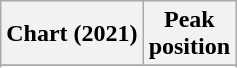<table class="wikitable sortable plainrowheaders" style="text-align:center">
<tr>
<th scope="col">Chart (2021)</th>
<th scope="col">Peak<br>position</th>
</tr>
<tr>
</tr>
<tr>
</tr>
</table>
